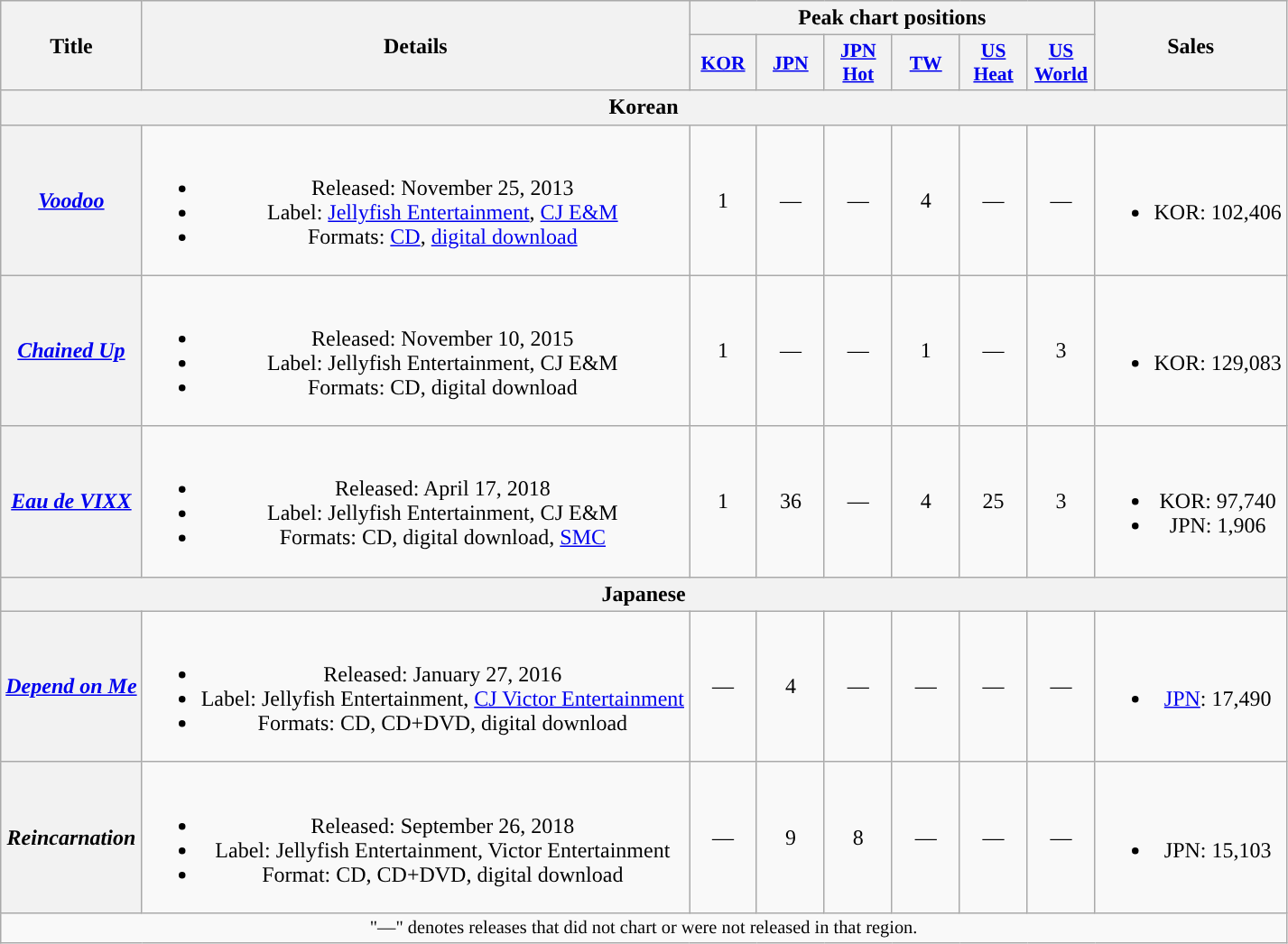<table class="wikitable plainrowheaders" style="text-align:center;">
<tr>
<th scope="col" rowspan="2">Title</th>
<th scope="col" rowspan="2">Details</th>
<th scope="col" colspan="6">Peak chart positions</th>
<th scope="col" rowspan="2">Sales</th>
</tr>
<tr>
<th scope="col" style="width:3em;font-size:90%;"><a href='#'>KOR</a><br></th>
<th scope="col" style="width:3em;font-size:90%"><a href='#'>JPN</a><br></th>
<th scope="col" style="width:3em;font-size:90%;"><a href='#'>JPN<br>Hot</a><br></th>
<th scope="col" style="width:3em;font-size:90%;"><a href='#'>TW</a><br></th>
<th scope="col" style="width:3em;font-size:90%;"><a href='#'>US<br>Heat</a><br></th>
<th scope="col" style="width:3em;font-size:90%;"><a href='#'>US<br>World</a><br></th>
</tr>
<tr>
<th colspan="10">Korean</th>
</tr>
<tr>
<th scope="row"><em><a href='#'>Voodoo</a></em></th>
<td><br><ul><li>Released: November 25, 2013</li><li>Label: <a href='#'>Jellyfish Entertainment</a>, <a href='#'>CJ E&M</a></li><li>Formats: <a href='#'>CD</a>, <a href='#'>digital download</a></li></ul></td>
<td>1</td>
<td>—</td>
<td>—</td>
<td>4</td>
<td>—</td>
<td>—</td>
<td><br><ul><li>KOR: 102,406</li></ul></td>
</tr>
<tr>
<th scope="row"><em><a href='#'>Chained Up</a></em></th>
<td><br><ul><li>Released: November 10, 2015</li><li>Label: Jellyfish Entertainment, CJ E&M</li><li>Formats: CD, digital download</li></ul></td>
<td>1</td>
<td>—</td>
<td>—</td>
<td>1</td>
<td>—</td>
<td>3</td>
<td><br><ul><li>KOR: 129,083</li></ul></td>
</tr>
<tr>
<th scope="row"><em><a href='#'>Eau de VIXX</a></em></th>
<td><br><ul><li>Released: April 17, 2018</li><li>Label: Jellyfish Entertainment, CJ E&M</li><li>Formats: CD, digital download, <a href='#'>SMC</a></li></ul></td>
<td>1</td>
<td>36</td>
<td>—</td>
<td>4</td>
<td>25</td>
<td>3</td>
<td><br><ul><li>KOR: 97,740</li><li>JPN: 1,906</li></ul></td>
</tr>
<tr>
<th colspan="10">Japanese</th>
</tr>
<tr>
<th scope="row"><em><a href='#'>Depend on Me</a></em></th>
<td><br><ul><li>Released: January 27, 2016</li><li>Label: Jellyfish Entertainment, <a href='#'>CJ Victor Entertainment</a></li><li>Formats: CD, CD+DVD, digital download</li></ul></td>
<td>—</td>
<td>4</td>
<td>—</td>
<td>—</td>
<td>—</td>
<td>—</td>
<td><br><ul><li><a href='#'>JPN</a>: 17,490</li></ul></td>
</tr>
<tr>
<th scope="row"><em>Reincarnation</em></th>
<td><br><ul><li>Released: September 26, 2018</li><li>Label: Jellyfish Entertainment, Victor Entertainment</li><li>Format: CD, CD+DVD, digital download</li></ul></td>
<td>—</td>
<td>9</td>
<td>8</td>
<td>—</td>
<td>—</td>
<td>—</td>
<td><br><ul><li>JPN: 15,103</li></ul></td>
</tr>
<tr>
<td colspan="10" style="font-size:85%">"—" denotes releases that did not chart or were not released in that region.</td>
</tr>
</table>
